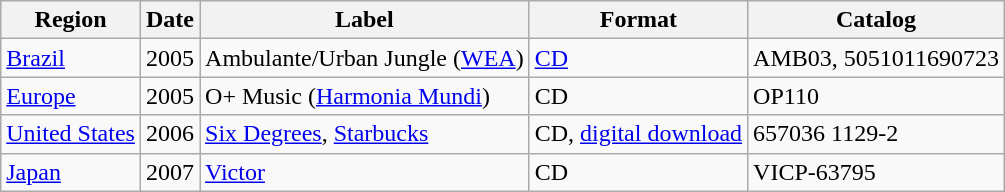<table class="wikitable">
<tr>
<th>Region</th>
<th>Date</th>
<th>Label</th>
<th>Format</th>
<th>Catalog</th>
</tr>
<tr>
<td><a href='#'>Brazil</a></td>
<td>2005</td>
<td>Ambulante/Urban Jungle (<a href='#'>WEA</a>)</td>
<td><a href='#'>CD</a></td>
<td>AMB03, 5051011690723</td>
</tr>
<tr>
<td><a href='#'>Europe</a></td>
<td>2005</td>
<td>O+ Music (<a href='#'>Harmonia Mundi</a>)</td>
<td>CD</td>
<td>OP110</td>
</tr>
<tr>
<td><a href='#'>United States</a></td>
<td>2006</td>
<td><a href='#'>Six Degrees</a>, <a href='#'>Starbucks</a></td>
<td>CD, <a href='#'>digital download</a></td>
<td>657036 1129-2</td>
</tr>
<tr>
<td><a href='#'>Japan</a></td>
<td>2007</td>
<td><a href='#'>Victor</a></td>
<td>CD</td>
<td>VICP-63795</td>
</tr>
</table>
